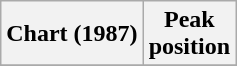<table class="wikitable plainrowheaders" style="text-align:center">
<tr>
<th scope="col">Chart (1987)</th>
<th scope="col">Peak<br>position</th>
</tr>
<tr>
</tr>
</table>
